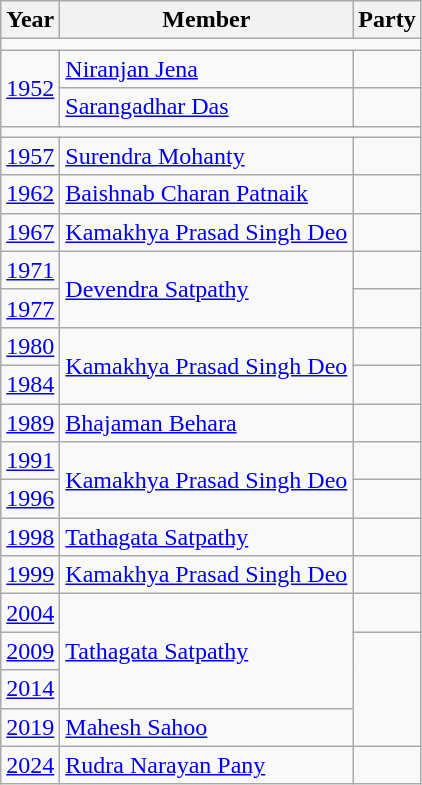<table class="wikitable sortable">
<tr>
<th>Year</th>
<th>Member</th>
<th colspan="2">Party</th>
</tr>
<tr>
<td colspan="4"></td>
</tr>
<tr>
<td rowspan="2"><a href='#'>1952</a></td>
<td><a href='#'>Niranjan Jena</a></td>
<td></td>
</tr>
<tr>
<td><a href='#'>Sarangadhar Das</a></td>
<td></td>
</tr>
<tr>
<td colspan="4"></td>
</tr>
<tr>
<td><a href='#'>1957</a></td>
<td><a href='#'>Surendra Mohanty</a></td>
<td></td>
</tr>
<tr>
<td><a href='#'>1962</a></td>
<td><a href='#'>Baishnab Charan Patnaik</a></td>
<td></td>
</tr>
<tr>
<td><a href='#'>1967</a></td>
<td><a href='#'>Kamakhya Prasad Singh Deo</a></td>
<td></td>
</tr>
<tr>
<td><a href='#'>1971</a></td>
<td rowspan="2"><a href='#'>Devendra Satpathy</a></td>
<td></td>
</tr>
<tr>
<td><a href='#'>1977</a></td>
<td></td>
</tr>
<tr>
<td><a href='#'>1980</a></td>
<td rowspan="2"><a href='#'>Kamakhya Prasad Singh Deo</a></td>
<td></td>
</tr>
<tr>
<td><a href='#'>1984</a></td>
</tr>
<tr>
<td><a href='#'>1989</a></td>
<td><a href='#'>Bhajaman Behara</a></td>
<td></td>
</tr>
<tr>
<td><a href='#'>1991</a></td>
<td rowspan="2"><a href='#'>Kamakhya Prasad Singh Deo</a></td>
<td></td>
</tr>
<tr>
<td><a href='#'>1996</a></td>
</tr>
<tr>
<td><a href='#'>1998</a></td>
<td><a href='#'>Tathagata Satpathy</a></td>
<td></td>
</tr>
<tr>
<td><a href='#'>1999</a></td>
<td><a href='#'>Kamakhya Prasad Singh Deo</a></td>
<td></td>
</tr>
<tr>
<td><a href='#'>2004</a></td>
<td rowspan="3"><a href='#'>Tathagata Satpathy</a></td>
<td></td>
</tr>
<tr>
<td><a href='#'>2009</a></td>
</tr>
<tr>
<td><a href='#'>2014</a></td>
</tr>
<tr>
<td><a href='#'>2019</a></td>
<td><a href='#'>Mahesh Sahoo</a></td>
</tr>
<tr>
<td><a href='#'>2024</a></td>
<td><a href='#'>Rudra Narayan Pany</a></td>
<td></td>
</tr>
</table>
